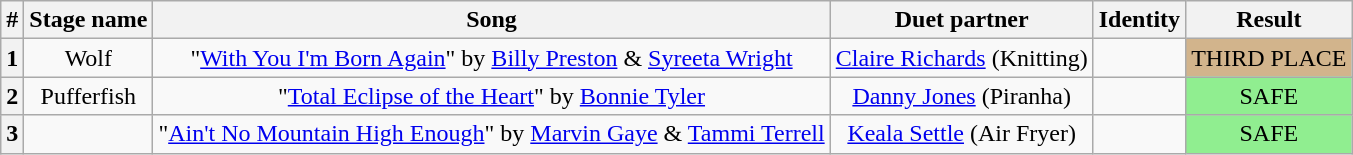<table class="wikitable plainrowheaders" style="text-align: center;">
<tr>
<th>#</th>
<th>Stage name</th>
<th>Song</th>
<th>Duet partner</th>
<th>Identity</th>
<th>Result</th>
</tr>
<tr>
<th>1</th>
<td>Wolf</td>
<td>"<a href='#'>With You I'm Born Again</a>" by <a href='#'>Billy Preston</a> & <a href='#'>Syreeta Wright</a></td>
<td><a href='#'>Claire Richards</a> (Knitting)</td>
<td></td>
<td bgcolor=tan>THIRD PLACE</td>
</tr>
<tr>
<th>2</th>
<td>Pufferfish</td>
<td>"<a href='#'>Total Eclipse of the Heart</a>" by <a href='#'>Bonnie Tyler</a></td>
<td><a href='#'>Danny Jones</a> (Piranha)</td>
<td></td>
<td bgcolor="lightgreen">SAFE</td>
</tr>
<tr>
<th>3</th>
<td></td>
<td>"<a href='#'>Ain't No Mountain High Enough</a>" by <a href='#'>Marvin Gaye</a> & <a href='#'>Tammi Terrell</a></td>
<td><a href='#'>Keala Settle</a> (Air Fryer)</td>
<td></td>
<td bgcolor="lightgreen">SAFE</td>
</tr>
</table>
